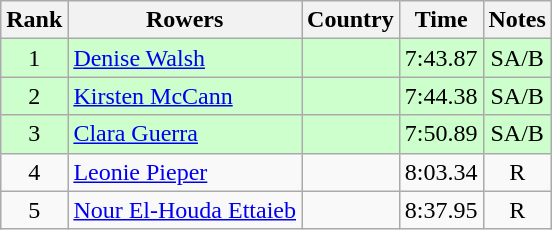<table class="wikitable" style="text-align:center">
<tr>
<th>Rank</th>
<th>Rowers</th>
<th>Country</th>
<th>Time</th>
<th>Notes</th>
</tr>
<tr bgcolor=ccffcc>
<td>1</td>
<td align="left"><a href='#'>Denise Walsh</a></td>
<td align="left"></td>
<td>7:43.87</td>
<td>SA/B</td>
</tr>
<tr bgcolor=ccffcc>
<td>2</td>
<td align="left"><a href='#'>Kirsten McCann</a></td>
<td align="left"></td>
<td>7:44.38</td>
<td>SA/B</td>
</tr>
<tr bgcolor=ccffcc>
<td>3</td>
<td align="left"><a href='#'>Clara Guerra</a></td>
<td align="left"></td>
<td>7:50.89</td>
<td>SA/B</td>
</tr>
<tr>
<td>4</td>
<td align="left"><a href='#'>Leonie Pieper</a></td>
<td align="left"></td>
<td>8:03.34</td>
<td>R</td>
</tr>
<tr>
<td>5</td>
<td align="left"><a href='#'>Nour El-Houda Ettaieb</a></td>
<td align="left"></td>
<td>8:37.95</td>
<td>R</td>
</tr>
</table>
